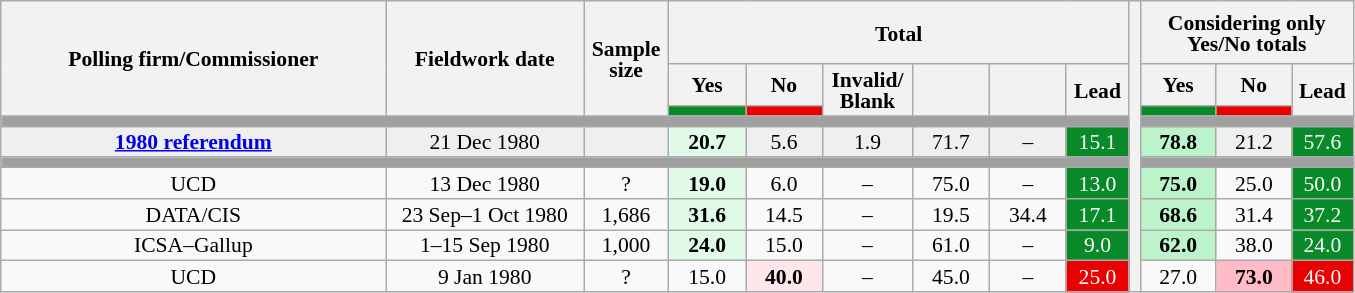<table class="wikitable collapsible collapsed" style="text-align:center; font-size:90%; line-height:14px;">
<tr style="height:42px;">
<th style="width:250px;" rowspan="3">Polling firm/Commissioner</th>
<th style="width:125px;" rowspan="3">Fieldwork date</th>
<th style="width:50px;" rowspan="3">Sample size</th>
<th style="width:300px;" colspan="6">Total</th>
<th style="width:1px;" rowspan="10"></th>
<th style="width:135px;" colspan="3">Considering only<br>Yes/No totals</th>
</tr>
<tr>
<th style="width:40px;">Yes</th>
<th style="width:40px;">No</th>
<th style="width:40px;" rowspan="2">Invalid/<br>Blank</th>
<th style="width:40px;" rowspan="2"></th>
<th style="width:40px;" rowspan="2"></th>
<th style="width:30px;" rowspan="2">Lead</th>
<th style="width:40px;">Yes</th>
<th style="width:40px;">No</th>
<th style="width:30px;" rowspan="2">Lead</th>
</tr>
<tr style="height:0.5em;">
<th style="color:inherit;background:#088A29;"></th>
<th style="color:inherit;background:#E90000;"></th>
<th style="color:inherit;background:#088A29;"></th>
<th style="color:inherit;background:#E90000;"></th>
</tr>
<tr>
<td colspan="9" style="background:#A0A0A0"></td>
<td colspan="3" style="background:#A0A0A0"></td>
</tr>
<tr style="background:#EFEFEF;">
<td><strong><a href='#'>1980 referendum</a></strong></td>
<td>21 Dec 1980</td>
<td></td>
<td style="background:#E0FAE7;"><strong>20.7</strong></td>
<td>5.6</td>
<td>1.9</td>
<td>71.7</td>
<td>–</td>
<td style="background:#088A29; color:white;">15.1</td>
<td style="background:#BCF3CA;"><strong>78.8</strong></td>
<td>21.2</td>
<td style="background:#088A29; color:white;">57.6</td>
</tr>
<tr>
<td colspan="9" style="background:#A0A0A0"></td>
<td colspan="3" style="background:#A0A0A0"></td>
</tr>
<tr>
<td>UCD</td>
<td>13 Dec 1980</td>
<td>?</td>
<td style="background:#E0FAE7;"><strong>19.0</strong></td>
<td>6.0</td>
<td>–</td>
<td>75.0</td>
<td>–</td>
<td style="background:#088A29; color:white;">13.0</td>
<td style="background:#BCF3CA;"><strong>75.0</strong></td>
<td>25.0</td>
<td style="background:#088A29; color:white;">50.0</td>
</tr>
<tr>
<td>DATA/CIS</td>
<td>23 Sep–1 Oct 1980</td>
<td>1,686</td>
<td style="background:#E0FAE7;"><strong>31.6</strong></td>
<td>14.5</td>
<td>–</td>
<td>19.5</td>
<td>34.4</td>
<td style="background:#088A29; color:white;">17.1</td>
<td style="background:#BCF3CA;"><strong>68.6</strong></td>
<td>31.4</td>
<td style="background:#088A29; color:white;">37.2</td>
</tr>
<tr>
<td>ICSA–Gallup</td>
<td>1–15 Sep 1980</td>
<td>1,000</td>
<td style="background:#E0FAE7;"><strong>24.0</strong></td>
<td>15.0</td>
<td>–</td>
<td>61.0</td>
<td>–</td>
<td style="background:#088A29; color:white;">9.0</td>
<td style="background:#BCF3CA;"><strong>62.0</strong></td>
<td>38.0</td>
<td style="background:#088A29; color:white;">24.0</td>
</tr>
<tr>
<td>UCD</td>
<td>9 Jan 1980</td>
<td>?</td>
<td>15.0</td>
<td style="background:#FFE6EA;"><strong>40.0</strong></td>
<td>–</td>
<td>45.0</td>
<td>–</td>
<td style="background:#E90000; color:white;">25.0</td>
<td>27.0</td>
<td style="background:#FFBBC6;"><strong>73.0</strong></td>
<td style="background:#E90000; color:white;">46.0</td>
</tr>
</table>
